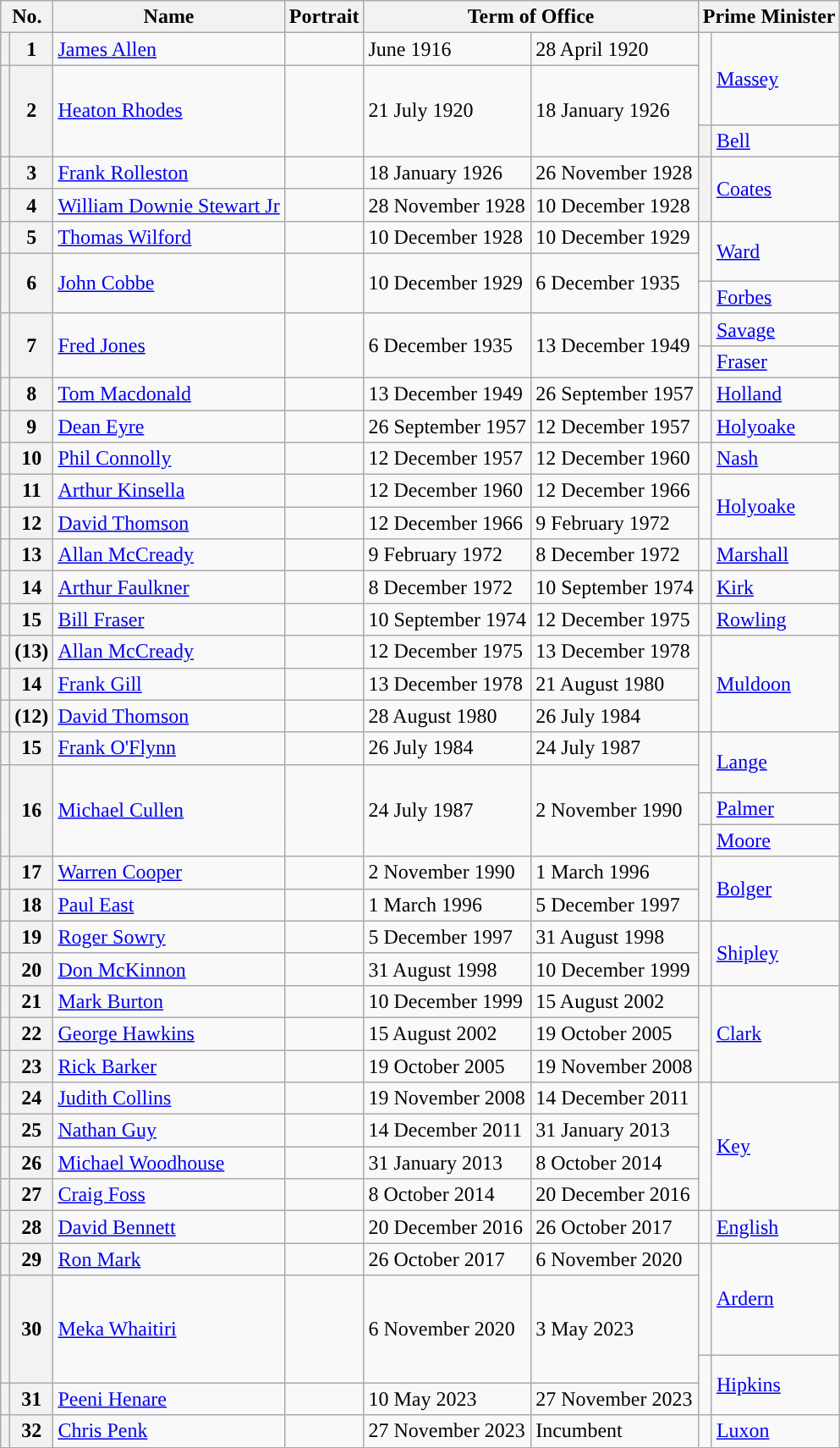<table class="wikitable">
<tr>
<th colspan="2">No.</th>
<th>Name</th>
<th>Portrait</th>
<th colspan="2">Term of Office</th>
<th colspan="2">Prime Minister</th>
</tr>
<tr>
<th style="color:inherit;background:"></th>
<th>1</th>
<td><a href='#'>James Allen</a></td>
<td></td>
<td>June 1916</td>
<td>28 April 1920</td>
<td style="border-bottom:solid 0 grey; background:"></td>
<td rowspan="2"><a href='#'>Massey</a></td>
</tr>
<tr>
<th rowspan="3" style="color:inherit;background:"></th>
<th rowspan="3">2</th>
<td rowspan="3"><a href='#'>Heaton Rhodes</a></td>
<td rowspan="3"></td>
<td rowspan="3">21 July 1920</td>
<td rowspan="3">18 January 1926</td>
<td height="40" style="border-top:solid 0 grey; background:"></td>
</tr>
<tr>
<th style="color:inherit;background:"></th>
<td><a href='#'>Bell</a></td>
</tr>
<tr>
<th rowspan="3" style="color:inherit;background:"></th>
<td rowspan="3"><a href='#'>Coates</a></td>
</tr>
<tr>
<th style="color:inherit;background:"></th>
<th>3</th>
<td><a href='#'>Frank Rolleston</a></td>
<td></td>
<td>18 January 1926</td>
<td>26 November 1928</td>
</tr>
<tr>
<th style="color:inherit;background:"></th>
<th>4</th>
<td><a href='#'>William Downie Stewart Jr</a></td>
<td></td>
<td>28 November 1928</td>
<td>10 December 1928</td>
</tr>
<tr>
<th style="color:inherit;background:"></th>
<th>5</th>
<td><a href='#'>Thomas Wilford</a></td>
<td></td>
<td>10 December 1928</td>
<td>10 December 1929</td>
<td rowspan="2" style="color:inherit;background:"></td>
<td rowspan="2"><a href='#'>Ward</a></td>
</tr>
<tr>
<th height="15" style="border-bottom:solid 0 grey; background:"></th>
<th rowspan="2">6</th>
<td rowspan="2"><a href='#'>John Cobbe</a></td>
<td rowspan="2"></td>
<td rowspan="2">10 December 1929</td>
<td rowspan="2">6 December 1935</td>
</tr>
<tr>
<th height="15" style="border-top:solid 0 grey; background:"></th>
<td style="color:inherit;background:"></td>
<td><a href='#'>Forbes</a></td>
</tr>
<tr>
<th rowspan="2" style="color:inherit;background:"></th>
<th rowspan="2">7</th>
<td rowspan="2"><a href='#'>Fred Jones</a></td>
<td rowspan="2"></td>
<td rowspan="2">6 December 1935</td>
<td rowspan="2">13 December 1949</td>
<td style="color:inherit;background:"></td>
<td><a href='#'>Savage</a></td>
</tr>
<tr>
<td style="color:inherit;background:"></td>
<td><a href='#'>Fraser</a></td>
</tr>
<tr>
<th style="color:inherit;background:"></th>
<th>8</th>
<td><a href='#'>Tom Macdonald</a></td>
<td></td>
<td>13 December 1949</td>
<td>26 September 1957</td>
<td style="color:inherit;background:"></td>
<td><a href='#'>Holland</a></td>
</tr>
<tr>
<th style="color:inherit;background:"></th>
<th>9</th>
<td><a href='#'>Dean Eyre</a></td>
<td></td>
<td>26 September 1957</td>
<td>12 December 1957</td>
<td style="color:inherit;background:"></td>
<td><a href='#'>Holyoake</a></td>
</tr>
<tr>
<th style="color:inherit;background:"></th>
<th>10</th>
<td><a href='#'>Phil Connolly</a></td>
<td></td>
<td>12 December 1957</td>
<td>12 December 1960</td>
<td style="color:inherit;background:"></td>
<td><a href='#'>Nash</a></td>
</tr>
<tr>
<th style="color:inherit;background:"></th>
<th>11</th>
<td><a href='#'>Arthur Kinsella</a></td>
<td></td>
<td>12 December 1960</td>
<td>12 December 1966</td>
<td rowspan="2" style="color:inherit;background:"></td>
<td rowspan="2"><a href='#'>Holyoake</a></td>
</tr>
<tr>
<th style="color:inherit;background:"></th>
<th>12</th>
<td><a href='#'>David Thomson</a></td>
<td></td>
<td>12 December 1966</td>
<td>9 February 1972</td>
</tr>
<tr>
<th style="color:inherit;background:"></th>
<th>13</th>
<td><a href='#'>Allan McCready</a></td>
<td></td>
<td>9 February 1972</td>
<td>8 December 1972</td>
<td style="color:inherit;background:"></td>
<td><a href='#'>Marshall</a></td>
</tr>
<tr>
<th style="color:inherit;background:"></th>
<th>14</th>
<td><a href='#'>Arthur Faulkner</a></td>
<td></td>
<td>8 December 1972</td>
<td>10 September 1974</td>
<td style="color:inherit;background:"></td>
<td><a href='#'>Kirk</a></td>
</tr>
<tr>
<th style="color:inherit;background:"></th>
<th>15</th>
<td><a href='#'>Bill Fraser</a></td>
<td></td>
<td>10 September 1974</td>
<td>12 December 1975</td>
<td style="color:inherit;background:"></td>
<td><a href='#'>Rowling</a></td>
</tr>
<tr>
<th style="color:inherit;background:"></th>
<th>(13)</th>
<td><a href='#'>Allan McCready</a></td>
<td></td>
<td>12 December 1975</td>
<td>13 December 1978</td>
<td rowspan="3" style="color:inherit;background:"></td>
<td rowspan="3"><a href='#'>Muldoon</a></td>
</tr>
<tr>
<th style="color:inherit;background:"></th>
<th>14</th>
<td><a href='#'>Frank Gill</a></td>
<td></td>
<td>13 December 1978</td>
<td>21 August 1980</td>
</tr>
<tr>
<th style="color:inherit;background:"></th>
<th>(12)</th>
<td><a href='#'>David Thomson</a></td>
<td></td>
<td>28 August 1980</td>
<td>26 July 1984</td>
</tr>
<tr>
<th style="color:inherit;background:"></th>
<th>15</th>
<td><a href='#'>Frank O'Flynn</a></td>
<td></td>
<td>26 July 1984</td>
<td>24 July 1987</td>
<td rowspan="2" style="color:inherit;background:"></td>
<td rowspan="2"><a href='#'>Lange</a></td>
</tr>
<tr>
<th height="15" style="border-bottom:solid 0 grey; background:"></th>
<th rowspan="3">16</th>
<td rowspan="3"><a href='#'>Michael Cullen</a></td>
<td rowspan="3"></td>
<td rowspan="3">24 July 1987</td>
<td rowspan="3">2 November 1990</td>
</tr>
<tr>
<th style="border-bottom:solid 0 grey; border-top:solid 0 grey; background:"></th>
<td style="color:inherit;background:"></td>
<td><a href='#'>Palmer</a></td>
</tr>
<tr>
<th style="border-top:solid 0 grey; background:"></th>
<td style="color:inherit;background:"></td>
<td><a href='#'>Moore</a></td>
</tr>
<tr>
<th style="color:inherit;background:"></th>
<th>17</th>
<td><a href='#'>Warren Cooper</a></td>
<td></td>
<td>2 November 1990</td>
<td>1 March 1996</td>
<td rowspan="2" style="color:inherit;background:"></td>
<td rowspan="2"><a href='#'>Bolger</a></td>
</tr>
<tr>
<th style="color:inherit;background:"></th>
<th>18</th>
<td><a href='#'>Paul East</a></td>
<td></td>
<td>1 March 1996</td>
<td>5 December 1997</td>
</tr>
<tr>
<th style="color:inherit;background:"></th>
<th>19</th>
<td><a href='#'>Roger Sowry</a></td>
<td></td>
<td>5 December 1997</td>
<td>31 August 1998</td>
<td rowspan="2" style="color:inherit;background:"></td>
<td rowspan="2"><a href='#'>Shipley</a></td>
</tr>
<tr>
<th style="color:inherit;background:"></th>
<th>20</th>
<td><a href='#'>Don McKinnon</a></td>
<td></td>
<td>31 August 1998</td>
<td>10 December 1999</td>
</tr>
<tr>
<th style="color:inherit;background:"></th>
<th>21</th>
<td><a href='#'>Mark Burton</a></td>
<td></td>
<td>10 December 1999</td>
<td>15 August 2002</td>
<td rowspan="3" style="color:inherit;background:"></td>
<td rowspan="3"><a href='#'>Clark</a></td>
</tr>
<tr>
<th style="color:inherit;background:"></th>
<th>22</th>
<td><a href='#'>George Hawkins</a></td>
<td></td>
<td>15 August 2002</td>
<td>19 October 2005</td>
</tr>
<tr>
<th style="color:inherit;background:"></th>
<th>23</th>
<td><a href='#'>Rick Barker</a></td>
<td></td>
<td>19 October 2005</td>
<td>19 November 2008</td>
</tr>
<tr>
<th style="color:inherit;background:"></th>
<th>24</th>
<td><a href='#'>Judith Collins</a></td>
<td></td>
<td>19 November 2008</td>
<td>14 December 2011</td>
<td rowspan="4" style="color:inherit;background:"></td>
<td rowspan="4"><a href='#'>Key</a></td>
</tr>
<tr>
<th style="color:inherit;background:"></th>
<th>25</th>
<td><a href='#'>Nathan Guy</a></td>
<td></td>
<td>14 December 2011</td>
<td>31 January 2013</td>
</tr>
<tr>
<th style="border-bottom:solid 0 grey; background:"></th>
<th>26</th>
<td><a href='#'>Michael Woodhouse</a></td>
<td></td>
<td>31 January 2013</td>
<td>8 October 2014</td>
</tr>
<tr>
<th style="border-bottom:solid 0 grey; background:"></th>
<th>27</th>
<td><a href='#'>Craig Foss</a></td>
<td></td>
<td>8 October 2014</td>
<td>20 December 2016</td>
</tr>
<tr>
<th style="color:inherit;background:"></th>
<th>28</th>
<td><a href='#'>David Bennett</a></td>
<td></td>
<td>20 December 2016</td>
<td>26 October 2017</td>
<td style="color:inherit;background:"></td>
<td><a href='#'>English</a></td>
</tr>
<tr>
<th style="color:inherit;background:"></th>
<th>29</th>
<td><a href='#'>Ron Mark</a></td>
<td></td>
<td>26 October 2017</td>
<td>6 November 2020</td>
<td height="15" rowspan="2" style="border-top:solid 0 gray; background:"></td>
<td rowspan="2"><a href='#'>Ardern</a></td>
</tr>
<tr>
<th height="56" style="border-bottom:solid 0 grey; background:"></th>
<th rowspan="2">30</th>
<td rowspan="2"><a href='#'>Meka Whaitiri</a></td>
<td rowspan="2"></td>
<td rowspan="2">6 November 2020</td>
<td rowspan="2">3 May 2023</td>
</tr>
<tr>
<th height="15" style="border-top:solid 0 grey; background:"></th>
<td rowspan="2" style="color:inherit;background:"></td>
<td rowspan="2"><a href='#'>Hipkins</a></td>
</tr>
<tr>
<th style="color:inherit;background:"></th>
<th>31</th>
<td><a href='#'>Peeni Henare</a></td>
<td></td>
<td>10 May 2023</td>
<td>27 November 2023</td>
</tr>
<tr>
<th style="color:inherit;background:"></th>
<th>32</th>
<td><a href='#'>Chris Penk</a></td>
<td></td>
<td>27 November 2023</td>
<td>Incumbent</td>
<td style="color:inherit;background:"></td>
<td><a href='#'>Luxon</a></td>
</tr>
</table>
